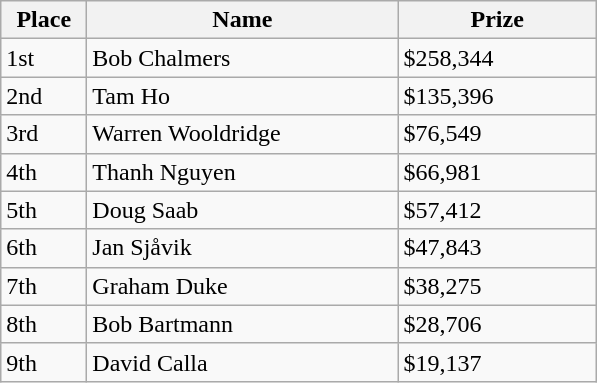<table class="wikitable">
<tr>
<th width="50">Place</th>
<th width="200">Name</th>
<th width="125">Prize</th>
</tr>
<tr>
<td>1st</td>
<td>Bob Chalmers</td>
<td>$258,344</td>
</tr>
<tr>
<td>2nd</td>
<td>Tam Ho</td>
<td>$135,396</td>
</tr>
<tr>
<td>3rd</td>
<td>Warren Wooldridge</td>
<td>$76,549</td>
</tr>
<tr>
<td>4th</td>
<td>Thanh Nguyen</td>
<td>$66,981</td>
</tr>
<tr>
<td>5th</td>
<td>Doug Saab</td>
<td>$57,412</td>
</tr>
<tr>
<td>6th</td>
<td>Jan Sjåvik</td>
<td>$47,843</td>
</tr>
<tr>
<td>7th</td>
<td>Graham Duke</td>
<td>$38,275</td>
</tr>
<tr>
<td>8th</td>
<td>Bob Bartmann</td>
<td>$28,706</td>
</tr>
<tr>
<td>9th</td>
<td>David Calla</td>
<td>$19,137</td>
</tr>
</table>
